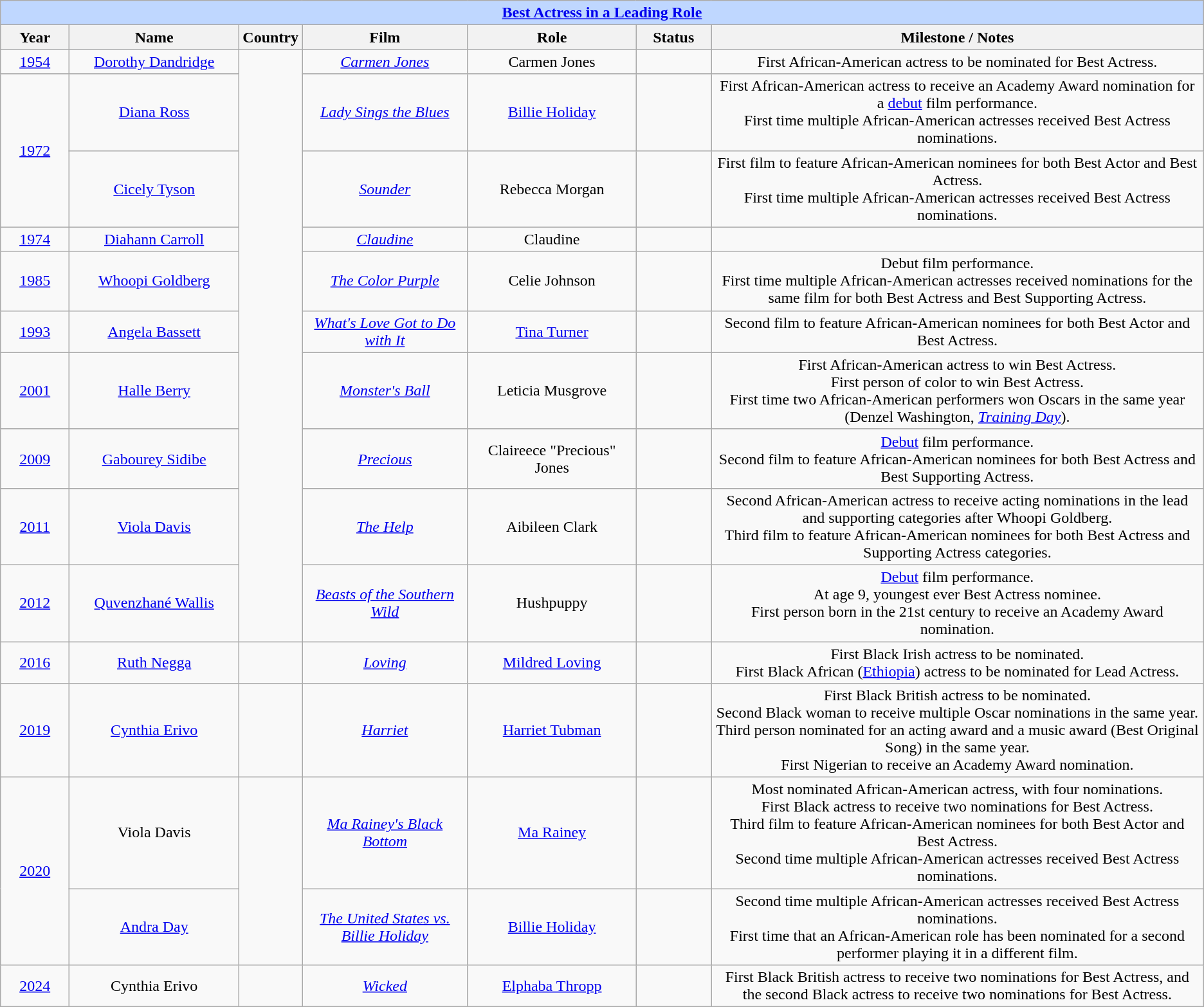<table class="wikitable" style="text-align: center">
<tr style="background:#bfd7ff;">
<td colspan="7" style="text-align:center;"><strong><a href='#'>Best Actress in a Leading Role</a></strong></td>
</tr>
<tr style="background:#ebf5ff;">
<th style="width:075px;">Year</th>
<th style="width:200px;">Name</th>
<th style="width:50px;">Country</th>
<th style="width:200px;">Film</th>
<th style="width:200px;">Role</th>
<th style="width:080px;">Status</th>
<th style="width:650px;">Milestone / Notes</th>
</tr>
<tr>
<td><a href='#'>1954</a></td>
<td><a href='#'>Dorothy Dandridge</a></td>
<td rowspan="10"><div></div></td>
<td><em><a href='#'>Carmen Jones</a></em></td>
<td>Carmen Jones</td>
<td></td>
<td>First African-American actress to be nominated for Best Actress.</td>
</tr>
<tr>
<td rowspan="2"><a href='#'>1972</a></td>
<td><a href='#'>Diana Ross</a></td>
<td><em><a href='#'>Lady Sings the Blues</a></em></td>
<td><a href='#'>Billie Holiday</a></td>
<td></td>
<td>First African-American actress to receive an Academy Award nomination for a <a href='#'>debut</a> film performance.<br>First time multiple African-American actresses received Best Actress nominations.</td>
</tr>
<tr>
<td><a href='#'>Cicely Tyson</a></td>
<td><em><a href='#'>Sounder</a></em></td>
<td>Rebecca Morgan</td>
<td></td>
<td>First film to feature African-American nominees for both Best Actor and Best Actress.<br>First time multiple African-American actresses received Best Actress nominations.</td>
</tr>
<tr>
<td><a href='#'>1974</a></td>
<td><a href='#'>Diahann Carroll</a></td>
<td><em><a href='#'>Claudine</a></em></td>
<td>Claudine</td>
<td></td>
<td></td>
</tr>
<tr>
<td><a href='#'>1985</a></td>
<td><a href='#'>Whoopi Goldberg</a></td>
<td><em><a href='#'>The Color Purple</a></em></td>
<td>Celie Johnson</td>
<td></td>
<td>Debut film performance. <br>First time multiple African-American actresses received nominations for the same film for both Best Actress and Best Supporting Actress.</td>
</tr>
<tr>
<td><a href='#'>1993</a></td>
<td><a href='#'>Angela Bassett</a></td>
<td><em><a href='#'>What's Love Got to Do with It</a></em></td>
<td><a href='#'>Tina Turner</a></td>
<td></td>
<td>Second film to feature African-American nominees for both Best Actor and Best Actress.</td>
</tr>
<tr>
<td><a href='#'>2001</a></td>
<td><a href='#'>Halle Berry</a></td>
<td><em><a href='#'>Monster's Ball</a></em></td>
<td>Leticia Musgrove</td>
<td></td>
<td>First African-American actress to win Best Actress. <br> First person of color to win Best Actress. <br> First time two African-American performers won Oscars in the same year (Denzel Washington, <em><a href='#'>Training Day</a></em>).</td>
</tr>
<tr>
<td><a href='#'>2009</a></td>
<td><a href='#'>Gabourey Sidibe</a></td>
<td><em><a href='#'>Precious</a></em></td>
<td>Claireece "Precious" Jones</td>
<td></td>
<td><a href='#'>Debut</a> film performance. <br>Second film to feature African-American nominees for both Best Actress and Best Supporting Actress.</td>
</tr>
<tr>
<td><a href='#'>2011</a></td>
<td><a href='#'>Viola Davis</a></td>
<td><em><a href='#'>The Help</a></em></td>
<td>Aibileen Clark</td>
<td></td>
<td>Second African-American actress to receive acting nominations in the lead and supporting categories after Whoopi Goldberg.<br>Third film to feature African-American nominees for both Best Actress and Supporting Actress categories.</td>
</tr>
<tr>
<td><a href='#'>2012</a></td>
<td><a href='#'>Quvenzhané Wallis</a></td>
<td><em><a href='#'>Beasts of the Southern Wild</a></em></td>
<td>Hushpuppy</td>
<td></td>
<td><a href='#'>Debut</a> film performance. <br> At age 9, youngest ever Best Actress nominee. <br>First person born in the 21st century to receive an Academy Award nomination.</td>
</tr>
<tr>
<td><a href='#'>2016</a></td>
<td><a href='#'>Ruth Negga</a></td>
<td><div></div><div></div></td>
<td><em><a href='#'>Loving</a></em></td>
<td><a href='#'>Mildred Loving</a></td>
<td></td>
<td>First Black Irish actress to be nominated. <br> First Black African (<a href='#'>Ethiopia</a>) actress to be nominated for Lead Actress.</td>
</tr>
<tr>
<td><a href='#'>2019</a></td>
<td><a href='#'>Cynthia Erivo</a></td>
<td><div></div></td>
<td><em><a href='#'>Harriet</a></em></td>
<td><a href='#'>Harriet Tubman</a></td>
<td></td>
<td>First Black British actress to be nominated.<br> Second Black woman to receive multiple Oscar nominations in the same year. <br> Third person nominated for an acting award and a music award (Best Original Song) in the same year. <br> First Nigerian to receive an Academy Award nomination.</td>
</tr>
<tr>
<td rowspan="2"><a href='#'>2020</a></td>
<td>Viola Davis</td>
<td rowspan="2"><div></div></td>
<td><em><a href='#'>Ma Rainey's Black Bottom</a></em></td>
<td><a href='#'>Ma Rainey</a></td>
<td></td>
<td>Most nominated African-American actress, with four nominations.<br> First Black actress to receive two nominations for Best Actress.<br> Third film to feature African-American nominees for both Best Actor and Best Actress.<br>Second time multiple African-American actresses received Best Actress nominations.</td>
</tr>
<tr>
<td><a href='#'>Andra Day</a></td>
<td><em><a href='#'>The United States vs. Billie Holiday</a></em></td>
<td><a href='#'>Billie Holiday</a></td>
<td></td>
<td>Second time multiple African-American actresses received Best Actress nominations.<br> First time that an African-American role has been nominated for a second performer playing it in a different film.</td>
</tr>
<tr>
<td><a href='#'>2024</a></td>
<td>Cynthia Erivo</td>
<td><div></div></td>
<td><em><a href='#'>Wicked</a></em></td>
<td><a href='#'>Elphaba Thropp</a></td>
<td></td>
<td>First Black British actress to receive two nominations for Best Actress, and the second Black actress to receive two nominations for Best Actress.</td>
</tr>
</table>
